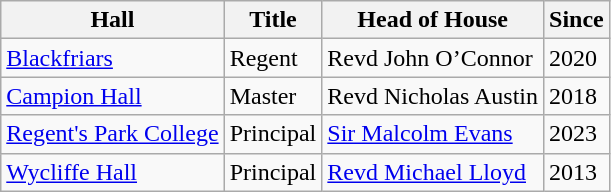<table class="wikitable sortable">
<tr>
<th>Hall</th>
<th>Title</th>
<th>Head of House</th>
<th>Since</th>
</tr>
<tr>
<td><a href='#'>Blackfriars</a></td>
<td>Regent</td>
<td>Revd John O’Connor</td>
<td>2020</td>
</tr>
<tr>
<td><a href='#'>Campion Hall</a></td>
<td>Master</td>
<td>Revd Nicholas Austin</td>
<td>2018</td>
</tr>
<tr>
<td><a href='#'>Regent's Park College</a></td>
<td>Principal</td>
<td><a href='#'>Sir Malcolm Evans</a></td>
<td>2023</td>
</tr>
<tr>
<td><a href='#'>Wycliffe Hall</a></td>
<td>Principal</td>
<td><a href='#'>Revd Michael Lloyd</a></td>
<td>2013</td>
</tr>
</table>
